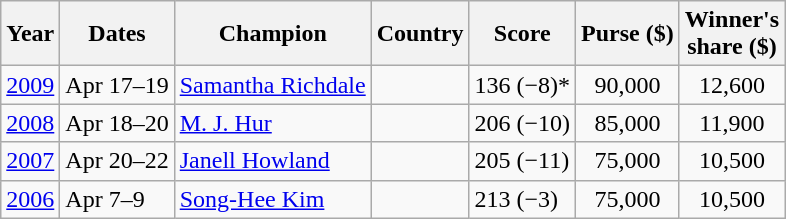<table class="wikitable">
<tr>
<th>Year</th>
<th>Dates</th>
<th>Champion</th>
<th>Country</th>
<th>Score</th>
<th>Purse ($)</th>
<th>Winner's<br>share ($)</th>
</tr>
<tr>
<td><a href='#'>2009</a></td>
<td>Apr 17–19</td>
<td><a href='#'>Samantha Richdale</a></td>
<td></td>
<td>136 (−8)*</td>
<td align=center>90,000</td>
<td align=center>12,600</td>
</tr>
<tr>
<td><a href='#'>2008</a></td>
<td>Apr 18–20</td>
<td><a href='#'>M. J. Hur</a></td>
<td></td>
<td>206 (−10)</td>
<td align=center>85,000</td>
<td align=center>11,900</td>
</tr>
<tr>
<td><a href='#'>2007</a></td>
<td>Apr 20–22</td>
<td><a href='#'>Janell Howland</a></td>
<td></td>
<td>205 (−11)</td>
<td align=center>75,000</td>
<td align=center>10,500</td>
</tr>
<tr>
<td><a href='#'>2006</a></td>
<td>Apr 7–9</td>
<td><a href='#'>Song-Hee Kim</a></td>
<td></td>
<td>213 (−3)</td>
<td align=center>75,000</td>
<td align=center>10,500</td>
</tr>
</table>
